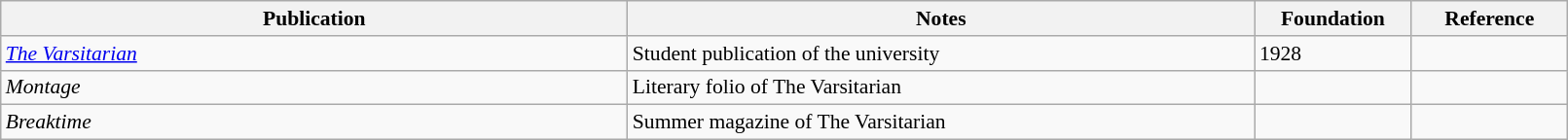<table class="wikitable sortable"  style="width:85%; font-size:90%;">
<tr>
<th style="width:40%;">Publication</th>
<th ! style="width:40%;" class="unsortable">Notes</th>
<th ! style="width:10%;">Foundation</th>
<th ! style="width:10%;" class="unsortable">Reference</th>
</tr>
<tr>
<td><em><a href='#'>The Varsitarian</a></em></td>
<td>Student publication of the university</td>
<td>1928</td>
<td style="text-align:center;"></td>
</tr>
<tr>
<td><em>Montage</em></td>
<td>Literary folio of The Varsitarian</td>
<td></td>
<td style="text-align:center;"></td>
</tr>
<tr>
<td><em>Breaktime</em></td>
<td>Summer magazine of The Varsitarian</td>
<td></td>
<td style="text-align:center;"></td>
</tr>
</table>
